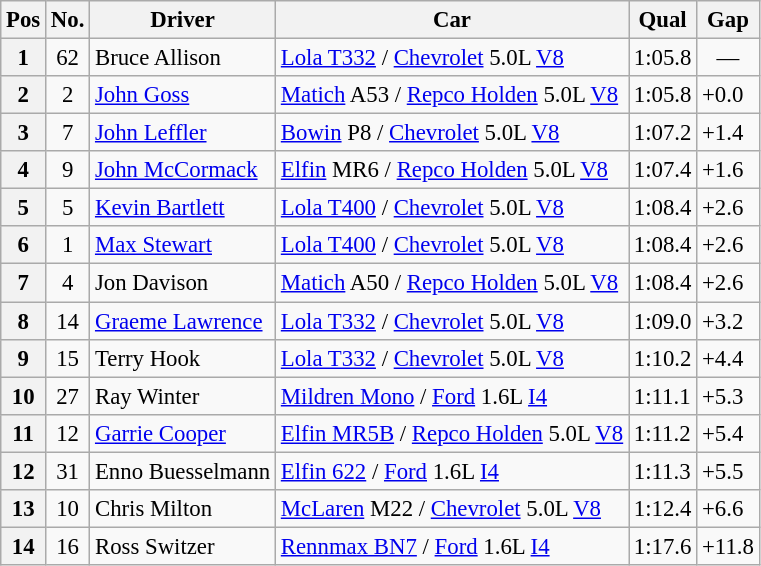<table class="wikitable sortable" style="font-size: 95%;">
<tr>
<th>Pos</th>
<th>No.</th>
<th>Driver</th>
<th>Car</th>
<th>Qual</th>
<th>Gap</th>
</tr>
<tr>
<th>1</th>
<td align="center">62</td>
<td> Bruce Allison</td>
<td><a href='#'>Lola T332</a> / <a href='#'>Chevrolet</a> 5.0L <a href='#'>V8</a></td>
<td>1:05.8</td>
<td align="center">—</td>
</tr>
<tr>
<th>2</th>
<td align="center">2</td>
<td> <a href='#'>John Goss</a></td>
<td><a href='#'>Matich</a> A53 / <a href='#'>Repco Holden</a> 5.0L <a href='#'>V8</a></td>
<td>1:05.8</td>
<td>+0.0</td>
</tr>
<tr>
<th>3</th>
<td align="center">7</td>
<td> <a href='#'>John Leffler</a></td>
<td><a href='#'>Bowin</a> P8 / <a href='#'>Chevrolet</a> 5.0L <a href='#'>V8</a></td>
<td>1:07.2</td>
<td>+1.4</td>
</tr>
<tr>
<th>4</th>
<td align="center">9</td>
<td> <a href='#'>John McCormack</a></td>
<td><a href='#'>Elfin</a> MR6 / <a href='#'>Repco Holden</a> 5.0L <a href='#'>V8</a></td>
<td>1:07.4</td>
<td>+1.6</td>
</tr>
<tr>
<th>5</th>
<td align="center">5</td>
<td> <a href='#'>Kevin Bartlett</a></td>
<td><a href='#'>Lola T400</a> / <a href='#'>Chevrolet</a> 5.0L <a href='#'>V8</a></td>
<td>1:08.4</td>
<td>+2.6</td>
</tr>
<tr>
<th>6</th>
<td align="center">1</td>
<td> <a href='#'>Max Stewart</a></td>
<td><a href='#'>Lola T400</a> / <a href='#'>Chevrolet</a> 5.0L <a href='#'>V8</a></td>
<td>1:08.4</td>
<td>+2.6</td>
</tr>
<tr>
<th>7</th>
<td align="center">4</td>
<td> Jon Davison</td>
<td><a href='#'>Matich</a> A50 / <a href='#'>Repco Holden</a> 5.0L <a href='#'>V8</a></td>
<td>1:08.4</td>
<td>+2.6</td>
</tr>
<tr>
<th>8</th>
<td align="center">14</td>
<td> <a href='#'>Graeme Lawrence</a></td>
<td><a href='#'>Lola T332</a> / <a href='#'>Chevrolet</a> 5.0L <a href='#'>V8</a></td>
<td>1:09.0</td>
<td>+3.2</td>
</tr>
<tr>
<th>9</th>
<td align="center">15</td>
<td> Terry Hook</td>
<td><a href='#'>Lola T332</a> / <a href='#'>Chevrolet</a> 5.0L <a href='#'>V8</a></td>
<td>1:10.2</td>
<td>+4.4</td>
</tr>
<tr>
<th>10</th>
<td align="center">27</td>
<td> Ray Winter</td>
<td><a href='#'>Mildren Mono</a> / <a href='#'>Ford</a> 1.6L <a href='#'>I4</a></td>
<td>1:11.1</td>
<td>+5.3</td>
</tr>
<tr>
<th>11</th>
<td align="center">12</td>
<td> <a href='#'>Garrie Cooper</a></td>
<td><a href='#'>Elfin MR5B</a> / <a href='#'>Repco Holden</a> 5.0L <a href='#'>V8</a></td>
<td>1:11.2</td>
<td>+5.4</td>
</tr>
<tr>
<th>12</th>
<td align="center">31</td>
<td> Enno Buesselmann</td>
<td><a href='#'>Elfin 622</a> / <a href='#'>Ford</a> 1.6L <a href='#'>I4</a></td>
<td>1:11.3</td>
<td>+5.5</td>
</tr>
<tr>
<th>13</th>
<td align="center">10</td>
<td> Chris Milton</td>
<td><a href='#'>McLaren</a> M22 / <a href='#'>Chevrolet</a> 5.0L <a href='#'>V8</a></td>
<td>1:12.4</td>
<td>+6.6</td>
</tr>
<tr>
<th>14</th>
<td align="center">16</td>
<td> Ross Switzer</td>
<td><a href='#'>Rennmax BN7</a> / <a href='#'>Ford</a> 1.6L <a href='#'>I4</a></td>
<td>1:17.6</td>
<td>+11.8</td>
</tr>
</table>
